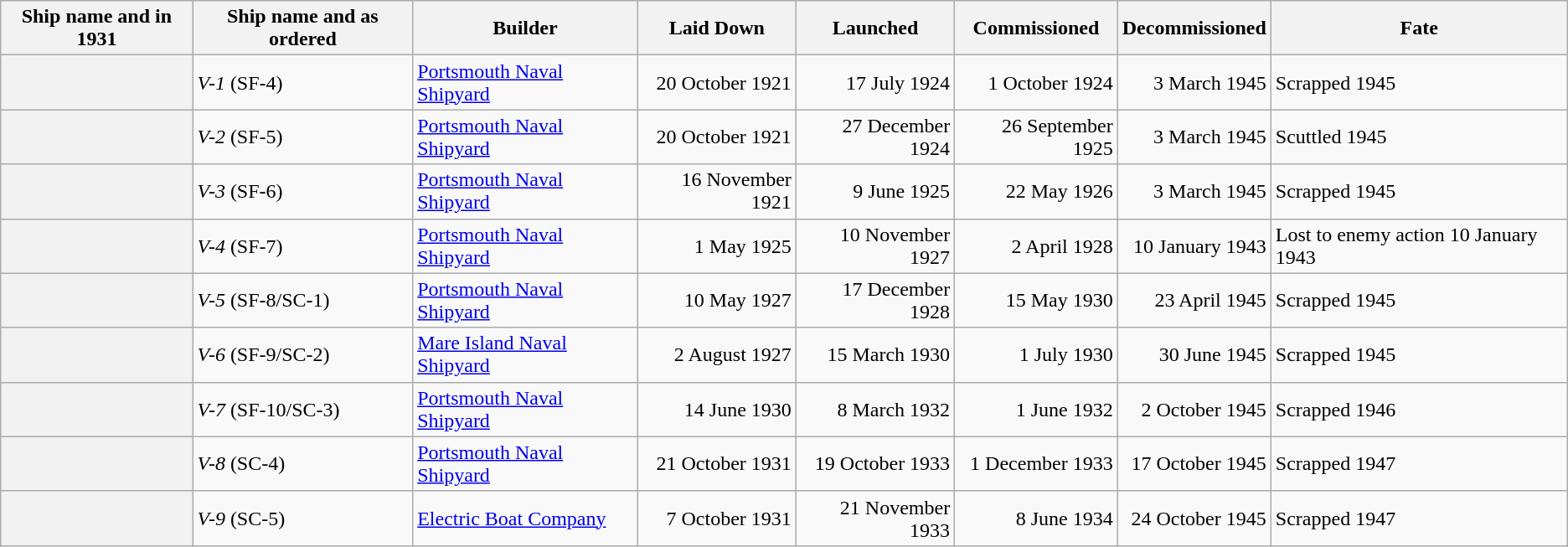<table class="sortable wikitable plainrowheaders">
<tr>
<th scope="col">Ship name and  in 1931</th>
<th scope="col">Ship name and  as ordered</th>
<th scope="col">Builder</th>
<th scope="col">Laid Down</th>
<th scope="col">Launched</th>
<th scope="col">Commissioned</th>
<th scope="col">Decommissioned</th>
<th scope="col">Fate</th>
</tr>
<tr>
<th scope="row"></th>
<td><em>V-1</em> (SF-4)</td>
<td><a href='#'>Portsmouth Naval Shipyard</a></td>
<td style="text-align: right;">20 October 1921</td>
<td style="text-align: right;">17 July 1924</td>
<td style="text-align: right;">1 October 1924</td>
<td style="text-align: right;">3 March 1945</td>
<td>Scrapped 1945</td>
</tr>
<tr>
<th scope="row"></th>
<td><em>V-2</em> (SF-5)</td>
<td><a href='#'>Portsmouth Naval Shipyard</a></td>
<td style="text-align: right;">20 October 1921</td>
<td style="text-align: right;">27 December 1924</td>
<td style="text-align: right;">26 September 1925</td>
<td style="text-align: right;">3 March 1945</td>
<td>Scuttled 1945</td>
</tr>
<tr>
<th scope="row"></th>
<td><em>V-3</em> (SF-6)</td>
<td><a href='#'>Portsmouth Naval Shipyard</a></td>
<td style="text-align: right;">16 November 1921</td>
<td style="text-align: right;">9 June 1925</td>
<td style="text-align: right;">22 May 1926</td>
<td style="text-align: right;">3 March 1945</td>
<td>Scrapped 1945</td>
</tr>
<tr>
<th scope="row"></th>
<td><em>V-4</em> (SF-7)</td>
<td><a href='#'>Portsmouth Naval Shipyard</a></td>
<td style="text-align: right;">1 May 1925</td>
<td style="text-align: right;">10 November 1927</td>
<td style="text-align: right;">2 April 1928</td>
<td style="text-align: right;">10 January 1943</td>
<td>Lost to enemy action 10 January 1943</td>
</tr>
<tr>
<th scope="row"></th>
<td><em>V-5</em> (SF-8/SC-1)</td>
<td><a href='#'>Portsmouth Naval Shipyard</a></td>
<td style="text-align: right;">10 May 1927</td>
<td style="text-align: right;">17 December 1928</td>
<td style="text-align: right;">15 May 1930</td>
<td style="text-align: right;">23 April 1945</td>
<td>Scrapped 1945</td>
</tr>
<tr>
<th scope="row"></th>
<td><em>V-6</em> (SF-9/SC-2)</td>
<td><a href='#'>Mare Island Naval Shipyard</a></td>
<td style="text-align: right;">2 August 1927</td>
<td style="text-align: right;">15 March 1930</td>
<td style="text-align: right;">1 July 1930</td>
<td style="text-align: right;">30 June 1945</td>
<td>Scrapped 1945</td>
</tr>
<tr>
<th scope="row"></th>
<td><em>V-7</em> (SF-10/SC-3)</td>
<td><a href='#'>Portsmouth Naval Shipyard</a></td>
<td style="text-align: right;">14 June 1930</td>
<td style="text-align: right;">8 March 1932</td>
<td style="text-align: right;">1 June 1932</td>
<td style="text-align: right;">2 October 1945</td>
<td>Scrapped 1946</td>
</tr>
<tr>
<th scope="row"></th>
<td><em>V-8</em> (SC-4)</td>
<td><a href='#'>Portsmouth Naval Shipyard</a></td>
<td style="text-align: right;">21 October 1931</td>
<td style="text-align: right;">19 October 1933</td>
<td style="text-align: right;">1 December 1933</td>
<td style="text-align: right;">17 October 1945</td>
<td>Scrapped 1947</td>
</tr>
<tr>
<th scope="row"></th>
<td><em>V-9</em> (SC-5)</td>
<td><a href='#'>Electric Boat Company</a></td>
<td style="text-align: right;">7 October 1931</td>
<td style="text-align: right;">21 November 1933</td>
<td style="text-align: right;">8 June 1934</td>
<td style="text-align: right;">24 October 1945</td>
<td>Scrapped 1947</td>
</tr>
</table>
